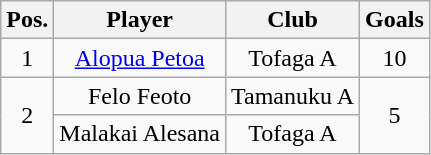<table class="wikitable" style="text-align:center;">
<tr>
<th>Pos.</th>
<th>Player</th>
<th>Club</th>
<th>Goals</th>
</tr>
<tr>
<td>1</td>
<td> <a href='#'>Alopua Petoa</a></td>
<td>Tofaga A</td>
<td>10</td>
</tr>
<tr>
<td rowspan=2>2</td>
<td> Felo Feoto</td>
<td>Tamanuku A</td>
<td rowspan=2>5</td>
</tr>
<tr>
<td> Malakai Alesana</td>
<td>Tofaga A</td>
</tr>
</table>
